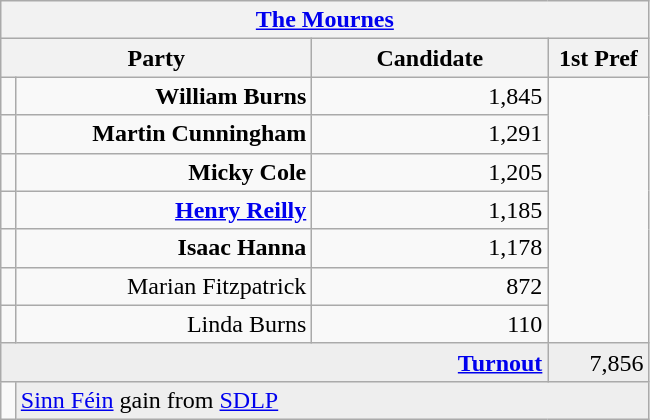<table class="wikitable">
<tr>
<th colspan="4" align="center"><a href='#'>The Mournes</a></th>
</tr>
<tr>
<th colspan="2" align="center" width=200>Party</th>
<th width=150>Candidate</th>
<th width=60>1st Pref</th>
</tr>
<tr>
<td></td>
<td align="right"><strong>William Burns</strong></td>
<td align="right">1,845</td>
</tr>
<tr>
<td></td>
<td align="right"><strong>Martin Cunningham</strong></td>
<td align="right">1,291</td>
</tr>
<tr>
<td></td>
<td align="right"><strong>Micky Cole</strong></td>
<td align="right">1,205</td>
</tr>
<tr>
<td></td>
<td align="right"><strong><a href='#'>Henry Reilly</a></strong></td>
<td align="right">1,185</td>
</tr>
<tr>
<td></td>
<td align="right"><strong>Isaac Hanna</strong></td>
<td align="right">1,178</td>
</tr>
<tr>
<td></td>
<td align="right">Marian Fitzpatrick</td>
<td align="right">872</td>
</tr>
<tr>
<td></td>
<td align="right">Linda Burns</td>
<td align="right">110</td>
</tr>
<tr bgcolor="EEEEEE">
<td colspan=3 align="right"><strong><a href='#'>Turnout</a></strong></td>
<td align="right">7,856</td>
</tr>
<tr>
<td bgcolor=></td>
<td colspan=3 bgcolor="EEEEEE"><a href='#'>Sinn Féin</a> gain from <a href='#'>SDLP</a></td>
</tr>
</table>
